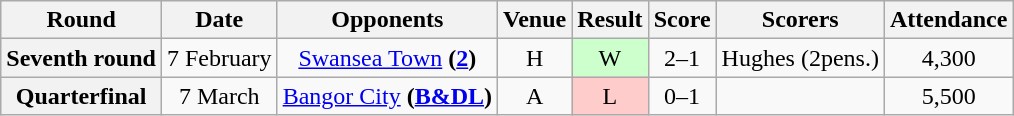<table class="wikitable" style="text-align:center">
<tr>
<th>Round</th>
<th>Date</th>
<th>Opponents</th>
<th>Venue</th>
<th>Result</th>
<th>Score</th>
<th>Scorers</th>
<th>Attendance</th>
</tr>
<tr>
<th>Seventh round</th>
<td>7 February</td>
<td><a href='#'>Swansea Town</a> <strong>(<a href='#'>2</a>)</strong></td>
<td>H</td>
<td style="background-color:#CCFFCC">W</td>
<td>2–1</td>
<td align="left">Hughes (2pens.)</td>
<td>4,300</td>
</tr>
<tr>
<th>Quarterfinal</th>
<td>7 March</td>
<td><a href='#'>Bangor City</a> <strong>(<a href='#'>B&DL</a>)</strong></td>
<td>A</td>
<td style="background-color:#FFCCCC">L</td>
<td>0–1</td>
<td align="left"></td>
<td>5,500</td>
</tr>
</table>
